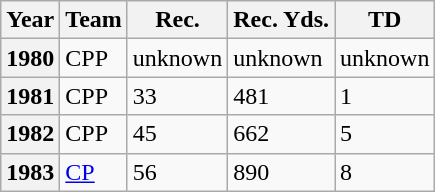<table class="wikitable">
<tr>
<th>Year</th>
<th>Team</th>
<th>Rec.</th>
<th>Rec. Yds.</th>
<th>TD</th>
</tr>
<tr>
<th>1980</th>
<td>CPP</td>
<td>unknown</td>
<td>unknown</td>
<td>unknown</td>
</tr>
<tr>
<th>1981</th>
<td>CPP</td>
<td>33</td>
<td>481</td>
<td>1</td>
</tr>
<tr>
<th>1982</th>
<td>CPP</td>
<td>45</td>
<td>662</td>
<td>5</td>
</tr>
<tr>
<th>1983</th>
<td><a href='#'>CP</a></td>
<td>56</td>
<td>890</td>
<td>8</td>
</tr>
</table>
